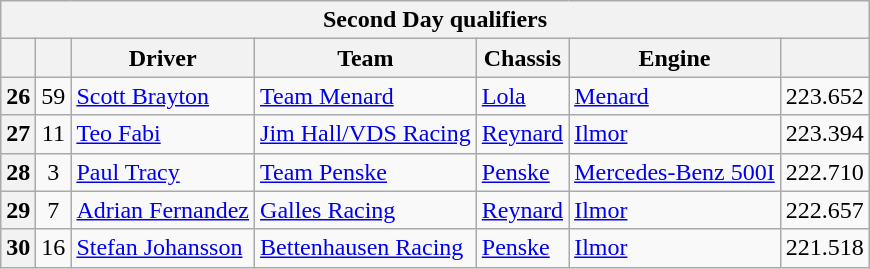<table class="wikitable">
<tr>
<th colspan="7">Second Day qualifiers</th>
</tr>
<tr>
<th></th>
<th></th>
<th>Driver</th>
<th>Team</th>
<th>Chassis</th>
<th>Engine</th>
<th></th>
</tr>
<tr>
<th>26</th>
<td style="text-align:center;">59</td>
<td> <a href='#'>Scott Brayton</a></td>
<td><a href='#'>Team Menard</a></td>
<td><a href='#'>Lola</a></td>
<td><a href='#'>Menard</a></td>
<td>223.652</td>
</tr>
<tr>
<th>27</th>
<td style="text-align:center;">11</td>
<td> <a href='#'>Teo Fabi</a></td>
<td><a href='#'>Jim Hall/VDS Racing</a></td>
<td><a href='#'>Reynard</a></td>
<td><a href='#'>Ilmor</a></td>
<td>223.394</td>
</tr>
<tr>
<th>28</th>
<td style="text-align:center;">3</td>
<td> <a href='#'>Paul Tracy</a></td>
<td><a href='#'>Team Penske</a></td>
<td><a href='#'>Penske</a></td>
<td><a href='#'>Mercedes-Benz 500I</a></td>
<td>222.710</td>
</tr>
<tr>
<th>29</th>
<td style="text-align:center;">7</td>
<td> <a href='#'>Adrian Fernandez</a> <strong></strong></td>
<td><a href='#'>Galles Racing</a></td>
<td><a href='#'>Reynard</a></td>
<td><a href='#'>Ilmor</a></td>
<td>222.657</td>
</tr>
<tr>
<th>30</th>
<td style="text-align:center;">16</td>
<td> <a href='#'>Stefan Johansson</a></td>
<td><a href='#'>Bettenhausen Racing</a></td>
<td><a href='#'>Penske</a></td>
<td><a href='#'>Ilmor</a></td>
<td>221.518</td>
</tr>
</table>
